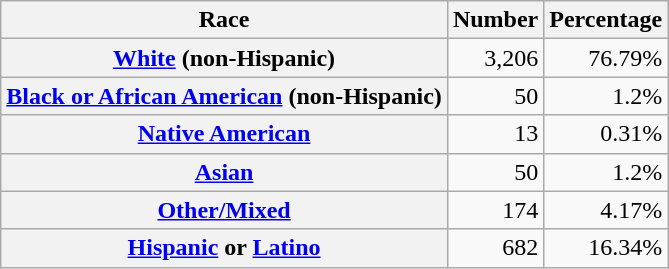<table class="wikitable" style="text-align:right">
<tr>
<th scope="col">Race</th>
<th scope="col">Number</th>
<th scope="col">Percentage</th>
</tr>
<tr>
<th scope="row"><a href='#'>White</a> (non-Hispanic)</th>
<td>3,206</td>
<td>76.79%</td>
</tr>
<tr>
<th scope="row"><a href='#'>Black or African American</a> (non-Hispanic)</th>
<td>50</td>
<td>1.2%</td>
</tr>
<tr>
<th scope="row"><a href='#'>Native American</a></th>
<td>13</td>
<td>0.31%</td>
</tr>
<tr>
<th scope="row"><a href='#'>Asian</a></th>
<td>50</td>
<td>1.2%</td>
</tr>
<tr>
<th scope="row"><a href='#'>Other/Mixed</a></th>
<td>174</td>
<td>4.17%</td>
</tr>
<tr>
<th scope="row"><a href='#'>Hispanic</a> or <a href='#'>Latino</a></th>
<td>682</td>
<td>16.34%</td>
</tr>
</table>
